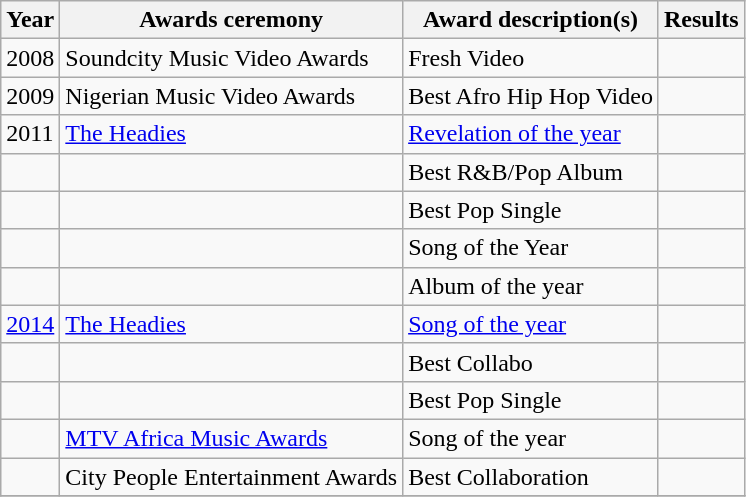<table class="wikitable">
<tr>
<th>Year</th>
<th>Awards ceremony</th>
<th>Award description(s)</th>
<th>Results</th>
</tr>
<tr>
<td>2008</td>
<td>Soundcity Music Video Awards</td>
<td>Fresh Video</td>
<td></td>
</tr>
<tr>
<td>2009</td>
<td>Nigerian Music Video Awards</td>
<td>Best Afro Hip Hop Video</td>
<td></td>
</tr>
<tr>
<td>2011</td>
<td><a href='#'>The Headies</a></td>
<td><a href='#'>Revelation of the year</a></td>
<td></td>
</tr>
<tr>
<td></td>
<td></td>
<td>Best R&B/Pop Album</td>
<td></td>
</tr>
<tr>
<td></td>
<td></td>
<td>Best Pop Single </td>
<td></td>
</tr>
<tr>
<td></td>
<td></td>
<td>Song of the Year</td>
<td></td>
</tr>
<tr>
<td></td>
<td></td>
<td>Album of the year</td>
<td></td>
</tr>
<tr>
<td><a href='#'>2014</a></td>
<td><a href='#'>The Headies</a></td>
<td><a href='#'>Song of the year</a></td>
<td></td>
</tr>
<tr>
<td></td>
<td></td>
<td>Best Collabo</td>
<td></td>
</tr>
<tr>
<td></td>
<td></td>
<td>Best Pop Single</td>
<td></td>
</tr>
<tr>
<td></td>
<td><a href='#'>MTV Africa Music Awards</a></td>
<td>Song of the year</td>
<td></td>
</tr>
<tr>
<td></td>
<td>City People Entertainment Awards </td>
<td>Best Collaboration</td>
<td></td>
</tr>
<tr>
</tr>
</table>
